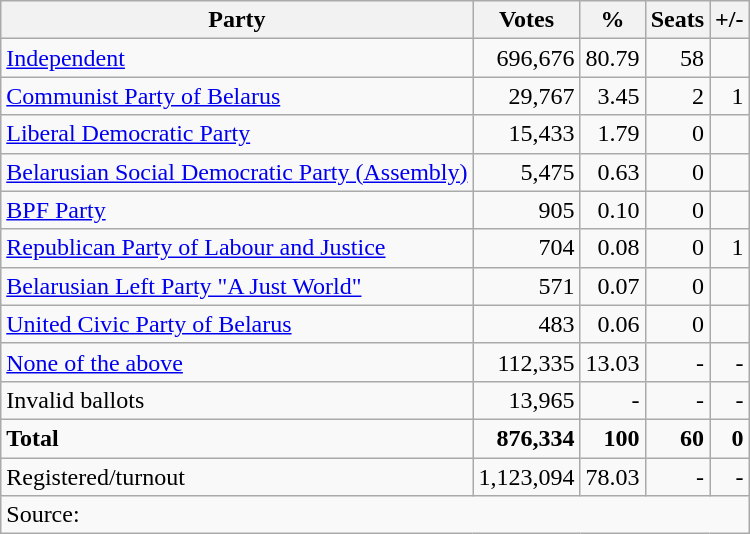<table class="wikitable sortable" style="text-align:right">
<tr>
<th>Party</th>
<th>Votes</th>
<th>%</th>
<th>Seats</th>
<th>+/-</th>
</tr>
<tr>
<td align=left><a href='#'>Independent</a></td>
<td>696,676</td>
<td>80.79</td>
<td>58</td>
<td></td>
</tr>
<tr>
<td align=left><a href='#'>Communist Party of Belarus</a></td>
<td>29,767</td>
<td>3.45</td>
<td>2</td>
<td>1</td>
</tr>
<tr>
<td align=left><a href='#'>Liberal Democratic Party</a></td>
<td>15,433</td>
<td>1.79</td>
<td>0</td>
<td></td>
</tr>
<tr>
<td align=left><a href='#'>Belarusian Social Democratic Party (Assembly)</a></td>
<td>5,475</td>
<td>0.63</td>
<td>0</td>
<td></td>
</tr>
<tr>
<td align=left><a href='#'>BPF Party</a></td>
<td>905</td>
<td>0.10</td>
<td>0</td>
<td></td>
</tr>
<tr>
<td align=left><a href='#'>Republican Party of Labour and Justice</a></td>
<td>704</td>
<td>0.08</td>
<td>0</td>
<td>1</td>
</tr>
<tr>
<td align=left><a href='#'>Belarusian Left Party "A Just World"</a></td>
<td>571</td>
<td>0.07</td>
<td>0</td>
<td></td>
</tr>
<tr>
<td align=left><a href='#'>United Civic Party of Belarus</a></td>
<td>483</td>
<td>0.06</td>
<td>0</td>
<td></td>
</tr>
<tr>
<td align=left><a href='#'>None of the above</a></td>
<td>112,335</td>
<td>13.03</td>
<td>-</td>
<td>-</td>
</tr>
<tr>
<td align=left>Invalid ballots</td>
<td>13,965</td>
<td>-</td>
<td>-</td>
<td>-</td>
</tr>
<tr>
<td align=left><strong>Total</strong></td>
<td><strong>876,334</strong></td>
<td><strong>100</strong></td>
<td><strong>60</strong></td>
<td><strong>0</strong></td>
</tr>
<tr>
<td align=left>Registered/turnout</td>
<td>1,123,094</td>
<td>78.03</td>
<td>-</td>
<td>-</td>
</tr>
<tr>
<td align=left colspan=5>Source: </td>
</tr>
</table>
